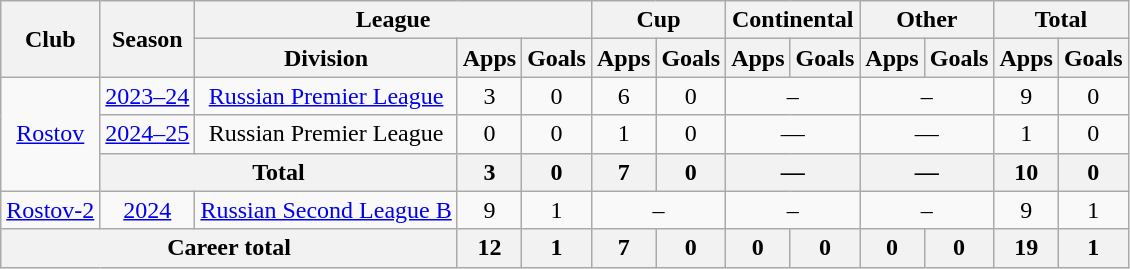<table class="wikitable" style="text-align: center;">
<tr>
<th rowspan=2>Club</th>
<th rowspan=2>Season</th>
<th colspan=3>League</th>
<th colspan=2>Cup</th>
<th colspan=2>Continental</th>
<th colspan=2>Other</th>
<th colspan=2>Total</th>
</tr>
<tr>
<th>Division</th>
<th>Apps</th>
<th>Goals</th>
<th>Apps</th>
<th>Goals</th>
<th>Apps</th>
<th>Goals</th>
<th>Apps</th>
<th>Goals</th>
<th>Apps</th>
<th>Goals</th>
</tr>
<tr>
<td rowspan="3"><a href='#'>Rostov</a></td>
<td><a href='#'>2023–24</a></td>
<td><a href='#'>Russian Premier League</a></td>
<td>3</td>
<td>0</td>
<td>6</td>
<td>0</td>
<td colspan=2>–</td>
<td colspan=2>–</td>
<td>9</td>
<td>0</td>
</tr>
<tr>
<td><a href='#'>2024–25</a></td>
<td>Russian Premier League</td>
<td>0</td>
<td>0</td>
<td>1</td>
<td>0</td>
<td colspan="2">—</td>
<td colspan="2">—</td>
<td>1</td>
<td>0</td>
</tr>
<tr>
<th colspan="2">Total</th>
<th>3</th>
<th>0</th>
<th>7</th>
<th>0</th>
<th colspan="2">—</th>
<th colspan="2">—</th>
<th>10</th>
<th>0</th>
</tr>
<tr>
<td rowspan="1"><a href='#'>Rostov-2</a></td>
<td><a href='#'>2024</a></td>
<td><a href='#'>Russian Second League B</a></td>
<td>9</td>
<td>1</td>
<td colspan=2>–</td>
<td colspan=2>–</td>
<td colspan=2>–</td>
<td>9</td>
<td>1</td>
</tr>
<tr>
<th colspan="3">Career total</th>
<th>12</th>
<th>1</th>
<th>7</th>
<th>0</th>
<th>0</th>
<th>0</th>
<th>0</th>
<th>0</th>
<th>19</th>
<th>1</th>
</tr>
</table>
